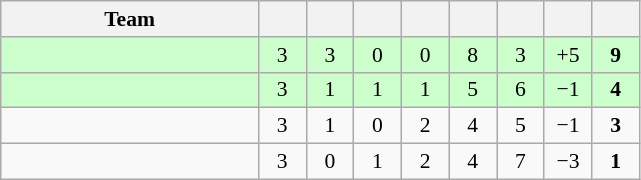<table class="wikitable" style="text-align: center; font-size: 90%;">
<tr>
<th width=165>Team</th>
<th width=25></th>
<th width=25></th>
<th width=25></th>
<th width=25></th>
<th width=25></th>
<th width=25></th>
<th width=25></th>
<th width=25></th>
</tr>
<tr style="background:#cfc;">
<td align="left"></td>
<td>3</td>
<td>3</td>
<td>0</td>
<td>0</td>
<td>8</td>
<td>3</td>
<td>+5</td>
<td><strong>9</strong></td>
</tr>
<tr style="background:#cfc;">
<td align="left"></td>
<td>3</td>
<td>1</td>
<td>1</td>
<td>1</td>
<td>5</td>
<td>6</td>
<td>−1</td>
<td><strong>4</strong></td>
</tr>
<tr>
<td align="left"></td>
<td>3</td>
<td>1</td>
<td>0</td>
<td>2</td>
<td>4</td>
<td>5</td>
<td>−1</td>
<td><strong>3</strong></td>
</tr>
<tr>
<td align="left"></td>
<td>3</td>
<td>0</td>
<td>1</td>
<td>2</td>
<td>4</td>
<td>7</td>
<td>−3</td>
<td><strong>1</strong></td>
</tr>
</table>
